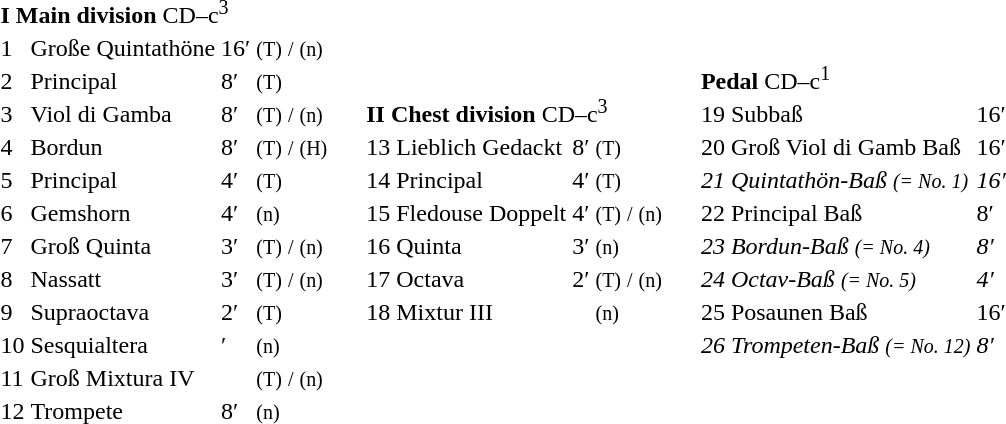<table class="toptextcells" style="border-collapse:collapse;" border="0" cellspacing="0" cellpadding="10">
<tr>
<td><br><table border="0">
<tr>
<td colspan="4"><strong>I Main division</strong> CD–c<sup>3</sup><br></td>
</tr>
<tr>
<td>1</td>
<td>Große Quintathöne</td>
<td>16′</td>
<td><small>(T)</small> <small>/</small> <small>(n)</small></td>
</tr>
<tr>
<td>2</td>
<td>Principal</td>
<td>8′</td>
<td><small>(T)</small></td>
</tr>
<tr>
<td>3</td>
<td>Viol di Gamba</td>
<td>8′</td>
<td><small>(T)</small> <small>/</small> <small>(n)</small></td>
</tr>
<tr>
<td>4</td>
<td>Bordun</td>
<td>8′</td>
<td><small>(T)</small> <small>/</small> <small>(H)</small></td>
</tr>
<tr>
<td>5</td>
<td>Principal</td>
<td>4′</td>
<td><small>(T)</small></td>
</tr>
<tr>
<td>6</td>
<td>Gemshorn</td>
<td>4′</td>
<td><small>(n)</small></td>
</tr>
<tr>
<td>7</td>
<td>Groß Quinta</td>
<td>3′</td>
<td><small>(T)</small> <small>/</small> <small>(n)</small></td>
</tr>
<tr>
<td>8</td>
<td>Nassatt</td>
<td>3′</td>
<td><small>(T)</small> <small>/</small> <small>(n)</small></td>
</tr>
<tr>
<td>9</td>
<td>Supraoctava</td>
<td>2′</td>
<td><small>(T)</small></td>
</tr>
<tr>
<td>10</td>
<td>Sesquialtera</td>
<td>′</td>
<td><small>(n)</small></td>
</tr>
<tr>
<td>11</td>
<td>Groß Mixtura IV</td>
<td></td>
<td><small>(T)</small> <small>/</small> <small>(n)</small></td>
</tr>
<tr>
<td>12</td>
<td>Trompete</td>
<td>8′</td>
<td><small>(n)</small></td>
</tr>
</table>
</td>
<td><br><table border="0">
<tr>
<td colspan="4"><strong>II Chest division</strong> CD–c<sup>3</sup><br></td>
</tr>
<tr>
<td>13</td>
<td>Lieblich Gedackt</td>
<td>8′</td>
<td><small>(T)</small></td>
</tr>
<tr>
<td>14</td>
<td>Principal</td>
<td>4′</td>
<td><small>(T)</small></td>
</tr>
<tr>
<td>15</td>
<td>Fledouse Doppelt</td>
<td>4′</td>
<td><small>(T)</small> <small>/</small> <small>(n)</small></td>
</tr>
<tr>
<td>16</td>
<td>Quinta</td>
<td>3′</td>
<td><small>(n)</small></td>
</tr>
<tr>
<td>17</td>
<td>Octava</td>
<td>2′</td>
<td><small>(T)</small> <small>/</small> <small>(n)</small></td>
</tr>
<tr>
<td>18</td>
<td>Mixtur III</td>
<td></td>
<td><small>(n)</small></td>
</tr>
</table>
</td>
<td><br><table border="0">
<tr>
<td colspan="4"><strong>Pedal</strong> CD–c<sup>1</sup><br></td>
</tr>
<tr>
<td>19</td>
<td>Subbaß</td>
<td>16′</td>
<td></td>
</tr>
<tr>
<td>20</td>
<td>Groß Viol di Gamb Baß</td>
<td>16′</td>
<td></td>
</tr>
<tr>
<td><em>21</em></td>
<td><em>Quintathön-Baß <small>(= No. 1)</small></em></td>
<td><em>16′</em></td>
</tr>
<tr>
<td>22</td>
<td>Principal Baß</td>
<td>8′</td>
<td></td>
</tr>
<tr>
<td><em>23</em></td>
<td><em>Bordun-Baß <small>(= No. 4)</small></em></td>
<td><em>8′</em></td>
</tr>
<tr>
<td><em>24</em></td>
<td><em>Octav-Baß <small>(= No. 5)</small></em></td>
<td><em>4′</em></td>
</tr>
<tr>
<td>25</td>
<td>Posaunen Baß</td>
<td>16′</td>
<td></td>
</tr>
<tr>
<td><em>26</em></td>
<td><em>Trompeten-Baß <small>(= No. 12)</small></em></td>
<td><em>8′</em></td>
</tr>
</table>
</td>
</tr>
</table>
